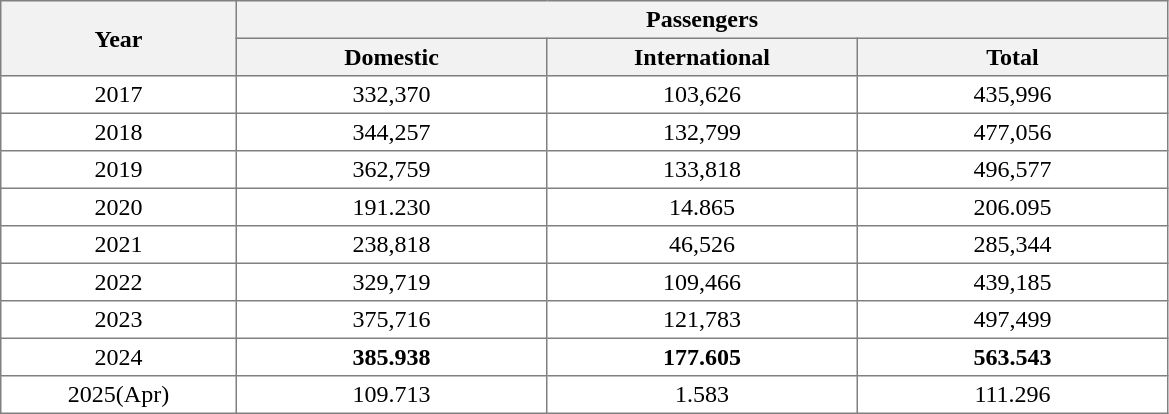<table class="toccolours" border="1" cellpadding="3" style="border-collapse:collapse">
<tr style="background:#f2f2f2;">
<th style="text-align:center; width:150px;" rowspan="2">Year</th>
<th style="text-align:center; width:200px;" colspan="3">Passengers</th>
</tr>
<tr style="background:#f2f2f2;">
<th style="text-align:center; width:200px;">Domestic</th>
<th style="text-align:center; width:200px;">International</th>
<th style="text-align:center; width:200px;">Total</th>
</tr>
<tr>
<td style="text-align:center; width:150px;">2017</td>
<td style="text-align:center; width:150px;">332,370</td>
<td style="text-align:center; width:150px;">103,626</td>
<td style="text-align:center; width:150px;">435,996</td>
</tr>
<tr>
<td style="text-align:center; width:150px;">2018</td>
<td style="text-align:center; width:150px;">344,257</td>
<td style="text-align:center; width:150px;">132,799</td>
<td style="text-align:center; width:150px;">477,056</td>
</tr>
<tr>
<td style="text-align:center; width:150px;">2019</td>
<td style="text-align:center; width:150px;">362,759</td>
<td style="text-align:center; width:150px;">133,818</td>
<td style="text-align:center; width:150px;">496,577</td>
</tr>
<tr>
<td style="text-align:center; width:150px;">2020</td>
<td style="text-align:center; width:150px;">191.230</td>
<td style="text-align:center; width:150px;">14.865</td>
<td style="text-align:center; width:150px;">206.095</td>
</tr>
<tr>
<td style="text-align:center; width:150px;">2021</td>
<td style="text-align:center; width:150px;">238,818</td>
<td style="text-align:center; width:150px;">46,526</td>
<td style="text-align:center; width:150px;">285,344</td>
</tr>
<tr>
<td style="text-align:center; width:150px;">2022</td>
<td style="text-align:center; width:150px;">329,719</td>
<td style="text-align:center; width:150px;">109,466</td>
<td style="text-align:center; width:150px;">439,185</td>
</tr>
<tr>
<td style="text-align:center; width:150px;">2023</td>
<td style="text-align:center; width:150px;">375,716</td>
<td style="text-align:center; width:150px;">121,783</td>
<td style="text-align:center; width:150px;">497,499</td>
</tr>
<tr>
<td style="text-align:center; width:150px;">2024</td>
<td style="text-align:center; width:150px;"><strong>385.938</strong></td>
<td style="text-align:center; width:150px;"><strong>177.605</strong></td>
<td style="text-align:center; width:150px;"><strong>563.543</strong></td>
</tr>
<tr>
<td style="text-align:center; width:150px;">2025(Apr)</td>
<td style="text-align:center; width:150px;">109.713</td>
<td style="text-align:center; width:150px;">1.583</td>
<td style="text-align:center; width:150px;">111.296</td>
</tr>
</table>
